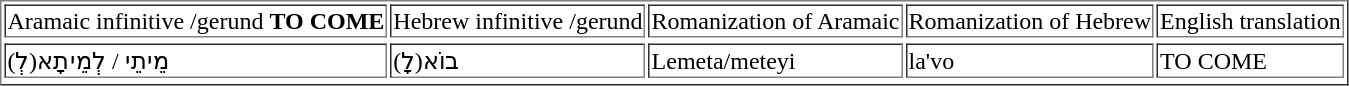<table border=1>
<tr>
<td>Aramaic infinitive /gerund  <strong> TO COME </strong></td>
<td>Hebrew infinitive /gerund</td>
<td>Romanization of Aramaic</td>
<td>Romanization of Hebrew</td>
<td>English translation</td>
</tr>
<tr>
</tr>
<tr>
<td>(לְ)מֵיתֵי / לְמֵיתָא</td>
<td>(לָ)בוֹא</td>
<td>Lemeta/meteyi</td>
<td>la'vo</td>
<td>TO COME</td>
</tr>
<tr>
</tr>
</table>
